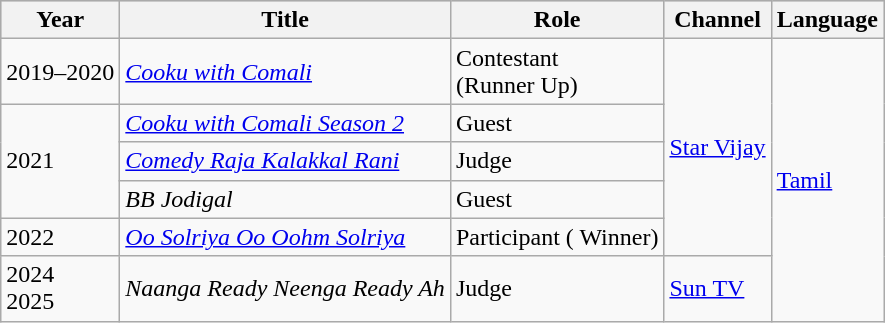<table class="wikitable">
<tr style="background:#ccc; text-align:center;">
<th>Year</th>
<th>Title</th>
<th>Role</th>
<th>Channel</th>
<th>Language</th>
</tr>
<tr>
<td>2019–2020</td>
<td><em><a href='#'>Cooku with Comali</a></em></td>
<td>Contestant<br>(Runner Up)</td>
<td rowspan="5"><a href='#'>Star Vijay</a></td>
<td rowspan=6><a href='#'>Tamil</a></td>
</tr>
<tr>
<td rowspan=3>2021</td>
<td><em><a href='#'>Cooku with Comali Season 2</a></em></td>
<td>Guest</td>
</tr>
<tr>
<td><em><a href='#'>Comedy Raja Kalakkal Rani</a></em></td>
<td>Judge</td>
</tr>
<tr>
<td><em>BB Jodigal</em></td>
<td>Guest</td>
</tr>
<tr>
<td>2022</td>
<td><em><a href='#'>Oo Solriya Oo Oohm Solriya</a></em></td>
<td>Participant ( Winner)</td>
</tr>
<tr>
<td>2024 <br> 2025</td>
<td><em>Naanga Ready Neenga Ready Ah</td>
<td>Judge</td>
<td><a href='#'>Sun TV</a></td>
</tr>
</table>
